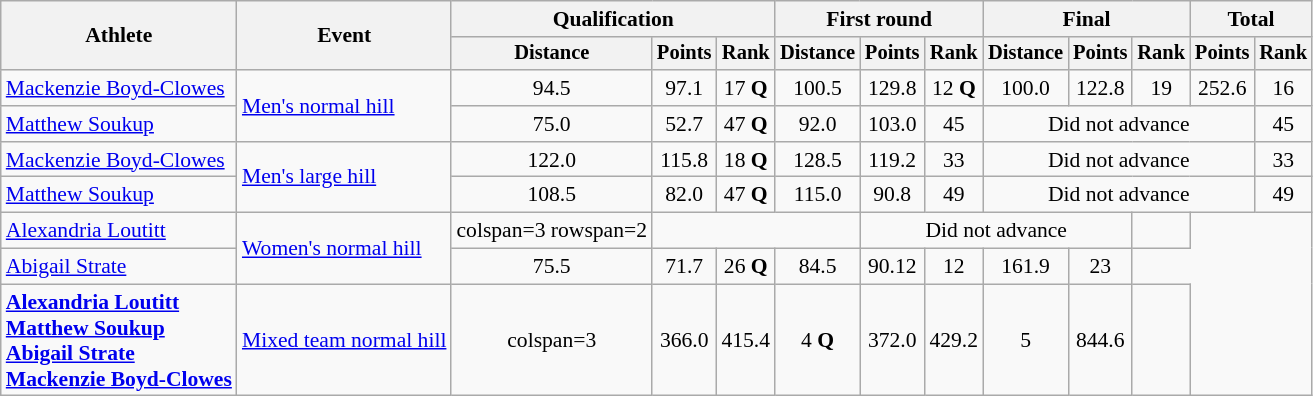<table class=wikitable style=font-size:90%;text-align:center>
<tr>
<th rowspan=2>Athlete</th>
<th rowspan=2>Event</th>
<th colspan=3>Qualification</th>
<th colspan=3>First round</th>
<th colspan=3>Final</th>
<th colspan=2>Total</th>
</tr>
<tr style=font-size:95%>
<th>Distance</th>
<th>Points</th>
<th>Rank</th>
<th>Distance</th>
<th>Points</th>
<th>Rank</th>
<th>Distance</th>
<th>Points</th>
<th>Rank</th>
<th>Points</th>
<th>Rank</th>
</tr>
<tr>
<td align=left><a href='#'>Mackenzie Boyd-Clowes</a></td>
<td align=left rowspan=2><a href='#'>Men's normal hill</a></td>
<td>94.5</td>
<td>97.1</td>
<td>17 <strong>Q</strong></td>
<td>100.5</td>
<td>129.8</td>
<td>12 <strong>Q</strong></td>
<td>100.0</td>
<td>122.8</td>
<td>19</td>
<td>252.6</td>
<td>16</td>
</tr>
<tr>
<td align=left><a href='#'>Matthew Soukup</a></td>
<td>75.0</td>
<td>52.7</td>
<td>47 <strong>Q</strong></td>
<td>92.0</td>
<td>103.0</td>
<td>45</td>
<td colspan=4>Did not advance</td>
<td>45</td>
</tr>
<tr>
<td align=left><a href='#'>Mackenzie Boyd-Clowes</a></td>
<td align=left rowspan=2><a href='#'>Men's large hill</a></td>
<td>122.0</td>
<td>115.8</td>
<td>18 <strong>Q</strong></td>
<td>128.5</td>
<td>119.2</td>
<td>33</td>
<td colspan=4>Did not advance</td>
<td>33</td>
</tr>
<tr>
<td align=left><a href='#'>Matthew Soukup</a></td>
<td>108.5</td>
<td>82.0</td>
<td>47 <strong>Q</strong></td>
<td>115.0</td>
<td>90.8</td>
<td>49</td>
<td colspan=4>Did not advance</td>
<td>49</td>
</tr>
<tr>
<td align=left><a href='#'>Alexandria Loutitt</a></td>
<td align=left rowspan=2><a href='#'>Women's normal hill</a></td>
<td>colspan=3 rowspan=2 </td>
<td colspan=3></td>
<td colspan=4>Did not advance</td>
<td></td>
</tr>
<tr>
<td align=left><a href='#'>Abigail Strate</a></td>
<td>75.5</td>
<td>71.7</td>
<td>26 <strong>Q</strong></td>
<td>84.5</td>
<td>90.12</td>
<td>12</td>
<td>161.9</td>
<td>23</td>
</tr>
<tr>
<td align=left><strong><a href='#'>Alexandria Loutitt</a><br><a href='#'>Matthew Soukup</a><br><a href='#'>Abigail Strate</a><br><a href='#'>Mackenzie Boyd-Clowes</a></strong></td>
<td align=left><a href='#'>Mixed team normal hill</a></td>
<td>colspan=3 </td>
<td>366.0</td>
<td>415.4</td>
<td>4 <strong>Q</strong></td>
<td>372.0</td>
<td>429.2</td>
<td>5</td>
<td>844.6</td>
<td></td>
</tr>
</table>
